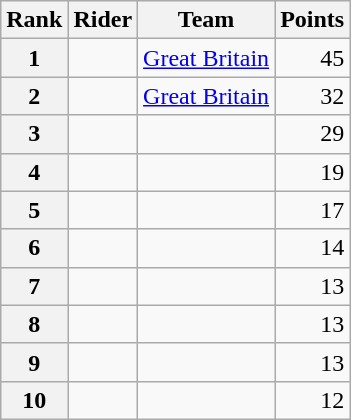<table class="wikitable" margin-bottom:0;">
<tr>
<th scope="col">Rank</th>
<th scope="col">Rider</th>
<th scope="col">Team</th>
<th scope="col">Points</th>
</tr>
<tr>
<th scope="row">1</th>
<td> </td>
<td><a href='#'>Great Britain</a></td>
<td align="right">45</td>
</tr>
<tr>
<th scope="row">2</th>
<td></td>
<td><a href='#'>Great Britain</a></td>
<td align="right">32</td>
</tr>
<tr>
<th scope="row">3</th>
<td> </td>
<td></td>
<td align="right">29</td>
</tr>
<tr>
<th scope="row">4</th>
<td></td>
<td></td>
<td align="right">19</td>
</tr>
<tr>
<th scope="row">5</th>
<td></td>
<td></td>
<td align="right">17</td>
</tr>
<tr>
<th scope="row">6</th>
<td></td>
<td></td>
<td align="right">14</td>
</tr>
<tr>
<th scope="row">7</th>
<td></td>
<td></td>
<td align="right">13</td>
</tr>
<tr>
<th scope="row">8</th>
<td></td>
<td></td>
<td align="right">13</td>
</tr>
<tr>
<th scope="row">9</th>
<td></td>
<td></td>
<td align="right">13</td>
</tr>
<tr>
<th scope="row">10</th>
<td></td>
<td></td>
<td align="right">12</td>
</tr>
</table>
